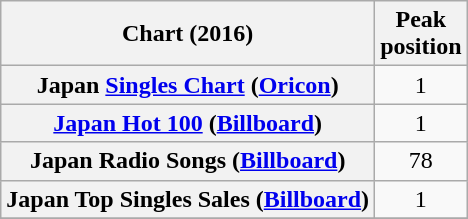<table class="wikitable plainrowheaders">
<tr>
<th>Chart (2016)</th>
<th>Peak<br>position</th>
</tr>
<tr>
<th scope="row">Japan <a href='#'>Singles Chart</a> (<a href='#'>Oricon</a>)</th>
<td style="text-align:center;">1</td>
</tr>
<tr>
<th scope="row"><a href='#'>Japan Hot 100</a> (<a href='#'>Billboard</a>)</th>
<td style="text-align:center;">1</td>
</tr>
<tr>
<th scope="row">Japan Radio Songs (<a href='#'>Billboard</a>)</th>
<td style="text-align:center;">78</td>
</tr>
<tr>
<th scope="row">Japan Top Singles Sales (<a href='#'>Billboard</a>)</th>
<td style="text-align:center;">1</td>
</tr>
<tr>
</tr>
</table>
